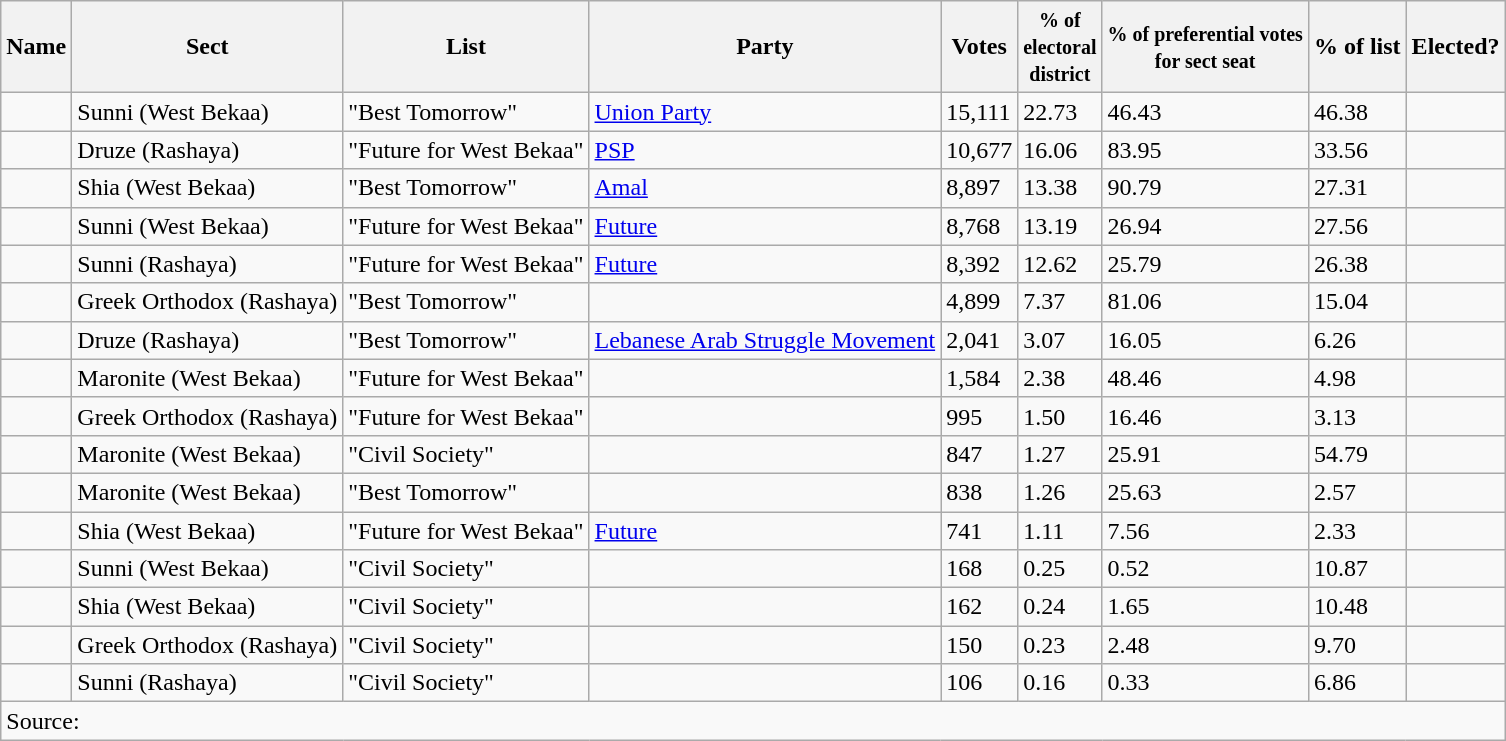<table class="wikitable sortable" style=text-align:left>
<tr>
<th>Name</th>
<th>Sect</th>
<th>List</th>
<th>Party</th>
<th>Votes</th>
<th><small>% of<br>electoral<br>district</small></th>
<th><small>% of preferential votes<br>for sect seat</small></th>
<th>% of list</th>
<th>Elected?</th>
</tr>
<tr>
<td></td>
<td>Sunni (West Bekaa)</td>
<td>"Best Tomorrow"</td>
<td><a href='#'>Union Party</a></td>
<td>15,111</td>
<td>22.73</td>
<td>46.43</td>
<td>46.38</td>
<td></td>
</tr>
<tr>
<td></td>
<td>Druze (Rashaya)</td>
<td>"Future for West Bekaa"</td>
<td><a href='#'>PSP</a></td>
<td>10,677</td>
<td>16.06</td>
<td>83.95</td>
<td>33.56</td>
<td></td>
</tr>
<tr>
<td></td>
<td>Shia (West Bekaa)</td>
<td>"Best Tomorrow"</td>
<td><a href='#'>Amal</a></td>
<td>8,897</td>
<td>13.38</td>
<td>90.79</td>
<td>27.31</td>
<td></td>
</tr>
<tr>
<td></td>
<td>Sunni (West Bekaa)</td>
<td>"Future for West Bekaa"</td>
<td><a href='#'>Future</a></td>
<td>8,768</td>
<td>13.19</td>
<td>26.94</td>
<td>27.56</td>
<td></td>
</tr>
<tr>
<td></td>
<td>Sunni (Rashaya)</td>
<td>"Future for West Bekaa"</td>
<td><a href='#'>Future</a></td>
<td>8,392</td>
<td>12.62</td>
<td>25.79</td>
<td>26.38</td>
<td></td>
</tr>
<tr>
<td></td>
<td>Greek Orthodox (Rashaya)</td>
<td>"Best Tomorrow"</td>
<td></td>
<td>4,899</td>
<td>7.37</td>
<td>81.06</td>
<td>15.04</td>
<td></td>
</tr>
<tr>
<td></td>
<td>Druze (Rashaya)</td>
<td>"Best Tomorrow"</td>
<td><a href='#'>Lebanese Arab Struggle Movement</a></td>
<td>2,041</td>
<td>3.07</td>
<td>16.05</td>
<td>6.26</td>
<td></td>
</tr>
<tr>
<td></td>
<td>Maronite (West Bekaa)</td>
<td>"Future for West Bekaa"</td>
<td></td>
<td>1,584</td>
<td>2.38</td>
<td>48.46</td>
<td>4.98</td>
<td></td>
</tr>
<tr>
<td></td>
<td>Greek Orthodox (Rashaya)</td>
<td>"Future for West Bekaa"</td>
<td></td>
<td>995</td>
<td>1.50</td>
<td>16.46</td>
<td>3.13</td>
<td></td>
</tr>
<tr>
<td></td>
<td>Maronite (West Bekaa)</td>
<td>"Civil Society"</td>
<td></td>
<td>847</td>
<td>1.27</td>
<td>25.91</td>
<td>54.79</td>
<td></td>
</tr>
<tr>
<td></td>
<td>Maronite (West Bekaa)</td>
<td>"Best Tomorrow"</td>
<td></td>
<td>838</td>
<td>1.26</td>
<td>25.63</td>
<td>2.57</td>
<td></td>
</tr>
<tr>
<td></td>
<td>Shia (West Bekaa)</td>
<td>"Future for West Bekaa"</td>
<td><a href='#'>Future</a></td>
<td>741</td>
<td>1.11</td>
<td>7.56</td>
<td>2.33</td>
<td></td>
</tr>
<tr>
<td></td>
<td>Sunni (West Bekaa)</td>
<td>"Civil Society"</td>
<td></td>
<td>168</td>
<td>0.25</td>
<td>0.52</td>
<td>10.87</td>
<td></td>
</tr>
<tr>
<td></td>
<td>Shia (West Bekaa)</td>
<td>"Civil Society"</td>
<td></td>
<td>162</td>
<td>0.24</td>
<td>1.65</td>
<td>10.48</td>
<td></td>
</tr>
<tr>
<td></td>
<td>Greek Orthodox (Rashaya)</td>
<td>"Civil Society"</td>
<td></td>
<td>150</td>
<td>0.23</td>
<td>2.48</td>
<td>9.70</td>
<td></td>
</tr>
<tr>
<td></td>
<td>Sunni  (Rashaya)</td>
<td>"Civil Society"</td>
<td></td>
<td>106</td>
<td>0.16</td>
<td>0.33</td>
<td>6.86</td>
<td></td>
</tr>
<tr>
<td colspan=9 class="sortbottom" align=left>Source:</td>
</tr>
</table>
